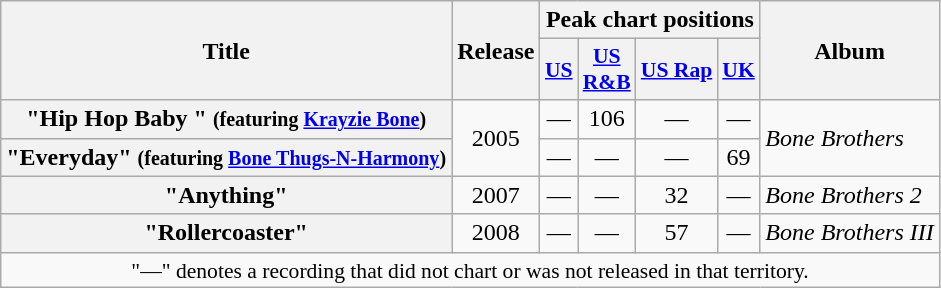<table class="wikitable plainrowheaders" style="align-text:center;">
<tr>
<th rowspan="2">Title</th>
<th rowspan="2">Release</th>
<th colspan="4">Peak chart positions</th>
<th rowspan="2">Album</th>
</tr>
<tr>
<th scope="col" style=font-size:90%;"><a href='#'>US</a></th>
<th scope="col" style=font-size:90%;"><a href='#'>US<br>R&B</a></th>
<th scope="col" style=font-size:90%;"><a href='#'>US Rap</a></th>
<th scope="col" style=font-size:90%;"><a href='#'>UK</a></th>
</tr>
<tr>
<th scope="row">"Hip Hop Baby " <small>(featuring <a href='#'>Krayzie Bone</a>)</small></th>
<td align="center" rowspan=2>2005</td>
<td align="center">—</td>
<td align="center">106</td>
<td align="center">—</td>
<td align="center">—</td>
<td align="left" rowspan=2><em>Bone Brothers</em></td>
</tr>
<tr>
<th scope="row">"Everyday" <small>(featuring <a href='#'>Bone Thugs-N-Harmony</a>)</small></th>
<td align="center">—</td>
<td align="center">—</td>
<td align="center">—</td>
<td align="center">69</td>
</tr>
<tr>
<th scope="row">"Anything"</th>
<td align="center" rowspan1=>2007</td>
<td align="center">—</td>
<td align="center">—</td>
<td align="center">32</td>
<td align="center">—</td>
<td align="left" rowspan=><em>Bone Brothers 2</em></td>
</tr>
<tr>
<th scope="row">"Rollercoaster"</th>
<td align="center" rowspan1=>2008</td>
<td align="center">—</td>
<td align="center">—</td>
<td align="center">57</td>
<td align="center">—</td>
<td align="left" rowspan=><em>Bone Brothers III</em></td>
</tr>
<tr>
<td colspan="7" align="center" style="font-size:90%;">"—" denotes a recording that did not chart or was not released in that territory.</td>
</tr>
</table>
